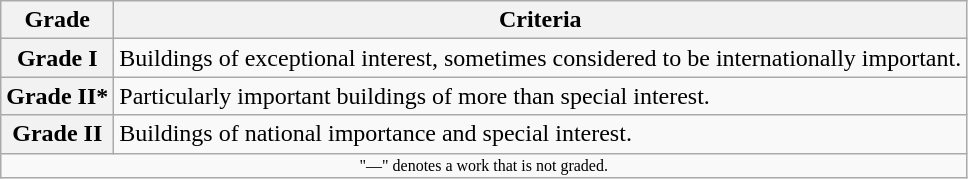<table class="wikitable" border="1">
<tr>
<th>Grade</th>
<th>Criteria</th>
</tr>
<tr>
<th>Grade I</th>
<td>Buildings of exceptional interest, sometimes considered to be internationally important.</td>
</tr>
<tr>
<th>Grade II*</th>
<td>Particularly important buildings of more than special interest.</td>
</tr>
<tr>
<th>Grade II</th>
<td>Buildings of national importance and special interest.</td>
</tr>
<tr>
<td align="center" colspan="14" style="font-size: 8pt">"—" denotes a work that is not graded.</td>
</tr>
</table>
